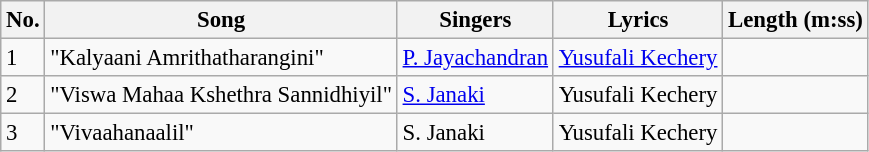<table class="wikitable" style="font-size:95%;">
<tr>
<th>No.</th>
<th>Song</th>
<th>Singers</th>
<th>Lyrics</th>
<th>Length (m:ss)</th>
</tr>
<tr>
<td>1</td>
<td>"Kalyaani Amrithatharangini"</td>
<td><a href='#'>P. Jayachandran</a></td>
<td><a href='#'>Yusufali Kechery</a></td>
<td></td>
</tr>
<tr>
<td>2</td>
<td>"Viswa Mahaa Kshethra Sannidhiyil"</td>
<td><a href='#'>S. Janaki</a></td>
<td>Yusufali Kechery</td>
<td></td>
</tr>
<tr>
<td>3</td>
<td>"Vivaahanaalil"</td>
<td>S. Janaki</td>
<td>Yusufali Kechery</td>
<td></td>
</tr>
</table>
